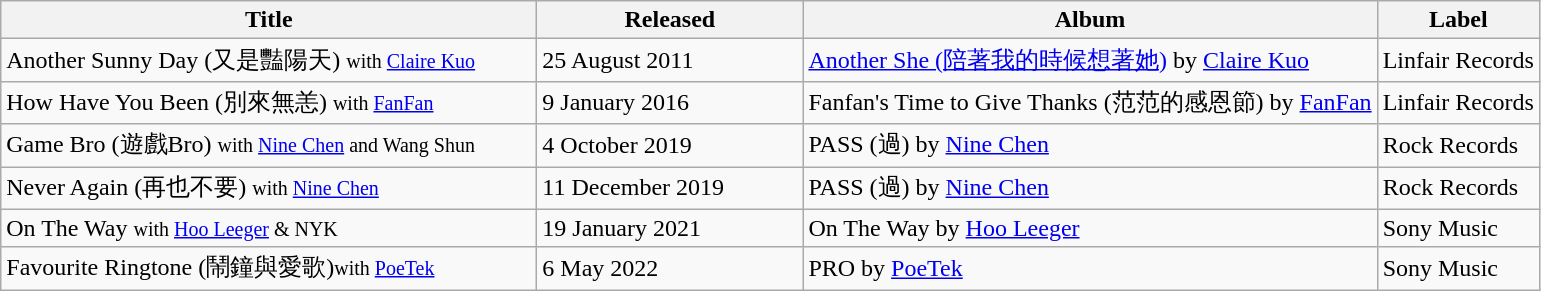<table class="wikitable plainrowheaders">
<tr>
<th width="350px">Title</th>
<th width="170px">Released</th>
<th>Album</th>
<th>Label</th>
</tr>
<tr>
<td>Another Sunny Day (又是豔陽天) <small>with <a href='#'>Claire Kuo</a></small></td>
<td>25 August 2011</td>
<td><a href='#'>Another She (陪著我的時候想著她)</a> by <a href='#'>Claire Kuo</a></td>
<td>Linfair Records</td>
</tr>
<tr>
<td>How Have You Been (別來無恙) <small>with <a href='#'>FanFan</a></small></td>
<td>9 January 2016</td>
<td>Fanfan's Time to Give Thanks (范范的感恩節) by <a href='#'>FanFan</a></td>
<td>Linfair Records</td>
</tr>
<tr>
<td>Game Bro (遊戲Bro) <small>with <a href='#'>Nine Chen</a> and Wang Shun</small></td>
<td>4 October 2019</td>
<td>PASS (過) by <a href='#'>Nine Chen</a></td>
<td>Rock Records</td>
</tr>
<tr>
<td>Never Again (再也不要) <small>with <a href='#'>Nine Chen</a></small></td>
<td>11 December 2019</td>
<td>PASS (過) by <a href='#'>Nine Chen</a></td>
<td>Rock Records</td>
</tr>
<tr>
<td>On The Way <small>with <a href='#'>Hoo Leeger</a> & NYK</small></td>
<td>19 January 2021</td>
<td>On The Way by <a href='#'>Hoo Leeger</a></td>
<td>Sony Music</td>
</tr>
<tr>
<td>Favourite Ringtone (鬧鐘與愛歌)<small>with <a href='#'>PoeTek</a></small></td>
<td>6 May 2022</td>
<td>PRO by <a href='#'>PoeTek</a></td>
<td>Sony Music</td>
</tr>
</table>
